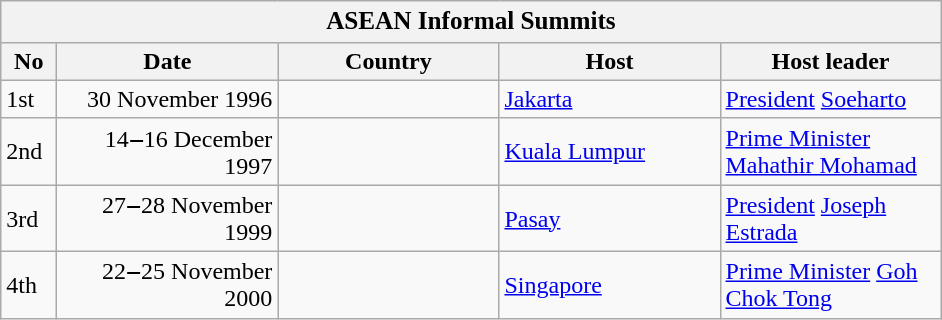<table class="wikitable">
<tr>
<th colspan="5" style="font-size:105%;">ASEAN Informal Summits</th>
</tr>
<tr>
<th style="width:30px;">No</th>
<th style="width:140px;">Date</th>
<th style="width:140px;">Country</th>
<th style="width:140px;">Host</th>
<th style="width:140px;">Host leader</th>
</tr>
<tr>
<td>1st</td>
<td style="text-align:right;">30 November 1996</td>
<td></td>
<td><a href='#'>Jakarta</a></td>
<td><a href='#'>President</a> <a href='#'>Soeharto</a></td>
</tr>
<tr>
<td>2nd</td>
<td style="text-align:right;">14‒16 December 1997</td>
<td></td>
<td><a href='#'>Kuala Lumpur</a></td>
<td><a href='#'>Prime Minister</a> <a href='#'>Mahathir Mohamad</a></td>
</tr>
<tr>
<td>3rd</td>
<td style="text-align:right;">27‒28 November 1999</td>
<td></td>
<td><a href='#'>Pasay</a></td>
<td><a href='#'>President</a> <a href='#'>Joseph Estrada</a></td>
</tr>
<tr>
<td>4th</td>
<td style="text-align:right;">22‒25 November 2000</td>
<td></td>
<td><a href='#'>Singapore</a></td>
<td><a href='#'>Prime Minister</a> <a href='#'>Goh Chok Tong</a></td>
</tr>
</table>
